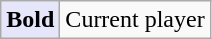<table class=wikitable>
<tr>
<td bgcolor=E6E6FA><strong>Bold</strong></td>
<td>Current player</td>
</tr>
</table>
